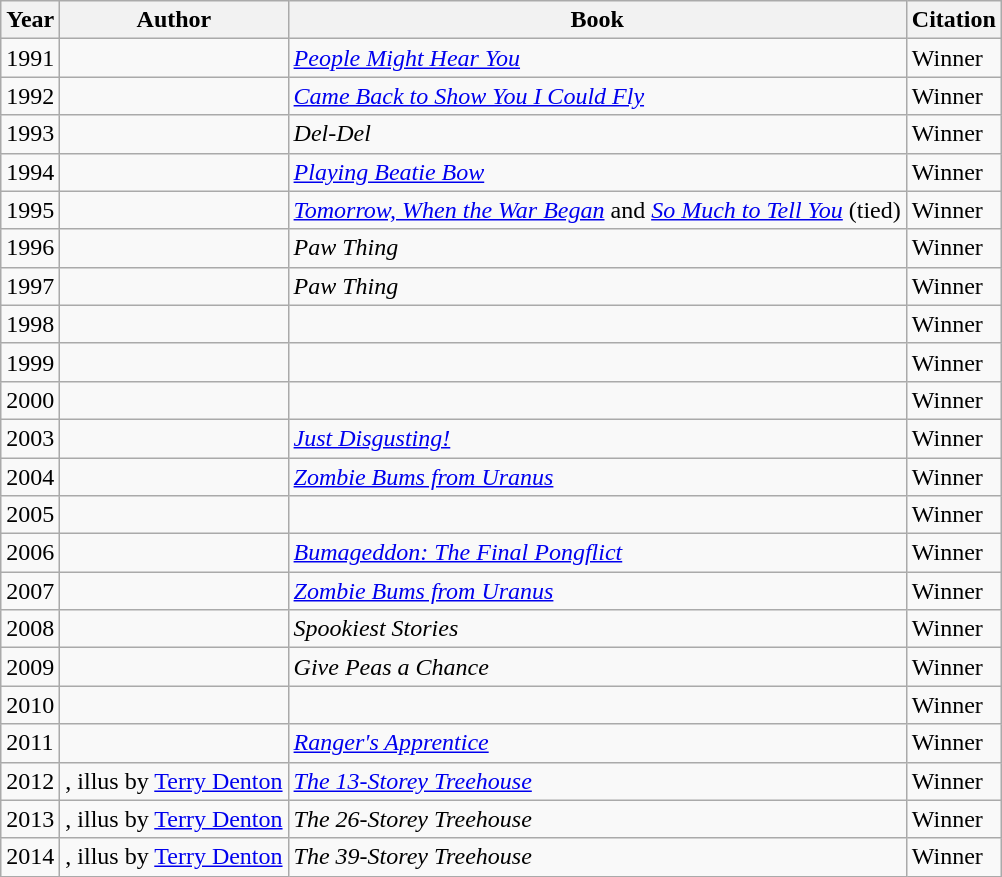<table class="sortable wikitable">
<tr>
<th>Year</th>
<th>Author</th>
<th>Book</th>
<th>Citation</th>
</tr>
<tr>
<td>1991</td>
<td></td>
<td><em><a href='#'>People Might Hear You</a></em></td>
<td>Winner</td>
</tr>
<tr>
<td>1992</td>
<td></td>
<td><em><a href='#'>Came Back to Show You I Could Fly</a></em></td>
<td>Winner</td>
</tr>
<tr>
<td>1993</td>
<td></td>
<td><em>Del-Del</em></td>
<td>Winner</td>
</tr>
<tr>
<td>1994</td>
<td></td>
<td><em><a href='#'>Playing Beatie Bow</a></em></td>
<td>Winner</td>
</tr>
<tr>
<td>1995</td>
<td></td>
<td><em><a href='#'>Tomorrow, When the War Began</a></em> and <em><a href='#'>So Much to Tell You</a></em> (tied)</td>
<td>Winner</td>
</tr>
<tr>
<td>1996</td>
<td></td>
<td><em>Paw Thing</em></td>
<td>Winner</td>
</tr>
<tr>
<td>1997</td>
<td></td>
<td><em>Paw Thing</em></td>
<td>Winner</td>
</tr>
<tr>
<td>1998</td>
<td></td>
<td></td>
<td>Winner</td>
</tr>
<tr>
<td>1999</td>
<td></td>
<td></td>
<td>Winner</td>
</tr>
<tr>
<td>2000</td>
<td></td>
<td></td>
<td>Winner</td>
</tr>
<tr>
<td>2003</td>
<td></td>
<td><em><a href='#'>Just Disgusting!</a></em></td>
<td>Winner</td>
</tr>
<tr>
<td>2004</td>
<td></td>
<td><em><a href='#'>Zombie Bums from Uranus</a></em></td>
<td>Winner</td>
</tr>
<tr>
<td>2005</td>
<td></td>
<td></td>
<td>Winner</td>
</tr>
<tr>
<td>2006</td>
<td></td>
<td><em><a href='#'>Bumageddon: The Final Pongflict</a></em></td>
<td>Winner</td>
</tr>
<tr>
<td>2007</td>
<td></td>
<td><em><a href='#'>Zombie Bums from Uranus</a></em></td>
<td>Winner</td>
</tr>
<tr>
<td>2008</td>
<td></td>
<td><em>Spookiest Stories</em></td>
<td>Winner</td>
</tr>
<tr>
<td>2009</td>
<td></td>
<td><em>Give Peas a Chance</em></td>
<td>Winner</td>
</tr>
<tr>
<td>2010</td>
<td></td>
<td></td>
<td>Winner</td>
</tr>
<tr>
<td>2011</td>
<td></td>
<td><em><a href='#'>Ranger's Apprentice</a></em></td>
<td>Winner</td>
</tr>
<tr>
<td>2012</td>
<td>, illus by <a href='#'>Terry Denton</a></td>
<td><em><a href='#'>The 13-Storey Treehouse</a></em></td>
<td>Winner</td>
</tr>
<tr>
<td>2013</td>
<td>, illus by <a href='#'>Terry Denton</a></td>
<td><em>The 26-Storey Treehouse</em></td>
<td>Winner</td>
</tr>
<tr>
<td>2014</td>
<td>, illus by <a href='#'>Terry Denton</a></td>
<td><em>The 39-Storey Treehouse</em></td>
<td>Winner</td>
</tr>
</table>
